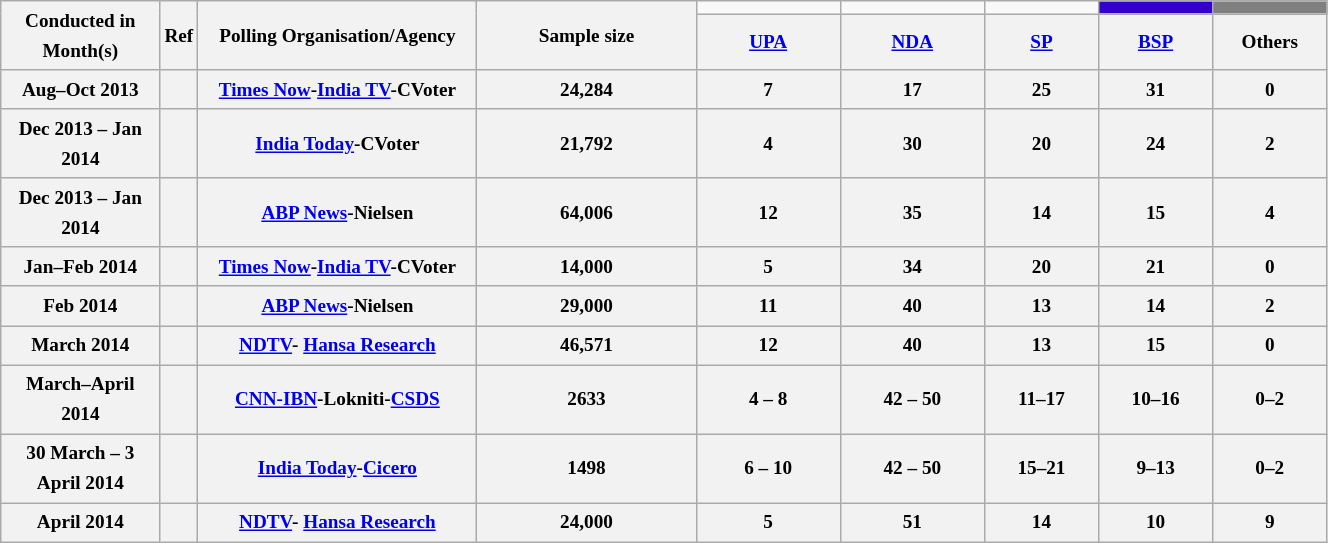<table class="wikitable" style="text-align:center;font-size:80%;line-height:20px;">
<tr>
<th class="wikitable" rowspan="2" width="100px">Conducted in Month(s)</th>
<th class="wikitable" rowspan="2" width="10px">Ref</th>
<th class="wikitable" rowspan="2" width="180px">Polling Organisation/Agency</th>
<th class="wikitable" rowspan="2" width="140px">Sample size</th>
<td bgcolor=></td>
<td bgcolor=></td>
<td bgcolor=></td>
<td style="background:#3300CC;"></td>
<td style="background:grey;"></td>
</tr>
<tr>
<th class="wikitable" width="90px"><a href='#'>UPA</a></th>
<th class="wikitable" width="90px"><a href='#'>NDA</a></th>
<th class="wikitable" width="70px"><a href='#'>SP</a></th>
<th class="wikitable" width="70px"><a href='#'>BSP</a></th>
<th class="wikitable" width="70px">Others</th>
</tr>
<tr class="hintergrundfarbe2" style="text-align:center">
<th>Aug–Oct 2013</th>
<th></th>
<th><a href='#'>Times Now</a>-<a href='#'>India TV</a>-CVoter</th>
<th>24,284</th>
<th>7</th>
<th>17</th>
<th>25</th>
<th>31</th>
<th>0</th>
</tr>
<tr class="hintergrundfarbe2" style="text-align:center">
<th>Dec 2013 – Jan 2014</th>
<th></th>
<th><a href='#'>India Today</a>-CVoter</th>
<th>21,792</th>
<th>4</th>
<th>30</th>
<th>20</th>
<th>24</th>
<th>2</th>
</tr>
<tr class="hintergrundfarbe2" style="text-align:center">
<th>Dec 2013 – Jan 2014</th>
<th></th>
<th><a href='#'>ABP News</a>-Nielsen</th>
<th>64,006</th>
<th>12</th>
<th>35</th>
<th>14</th>
<th>15</th>
<th>4</th>
</tr>
<tr class="hintergrundfarbe2" style="text-align:center">
<th>Jan–Feb 2014</th>
<th></th>
<th><a href='#'>Times Now</a>-<a href='#'>India TV</a>-CVoter</th>
<th>14,000</th>
<th>5</th>
<th>34</th>
<th>20</th>
<th>21</th>
<th>0</th>
</tr>
<tr class="hintergrundfarbe2" style="text-align:center">
<th>Feb 2014</th>
<th></th>
<th><a href='#'>ABP News</a>-Nielsen</th>
<th>29,000</th>
<th>11</th>
<th>40</th>
<th>13</th>
<th>14</th>
<th>2</th>
</tr>
<tr class="hintergrundfarbe2" style="text-align:center">
<th>March 2014</th>
<th></th>
<th><a href='#'>NDTV</a>- <a href='#'>Hansa Research</a></th>
<th>46,571</th>
<th>12</th>
<th>40</th>
<th>13</th>
<th>15</th>
<th>0</th>
</tr>
<tr class="hintergrundfarbe2" style="text-align:center">
<th>March–April 2014</th>
<th></th>
<th><a href='#'>CNN-IBN</a>-Lokniti-<a href='#'>CSDS</a></th>
<th>2633</th>
<th>4 – 8 <br></th>
<th>42 – 50 <br></th>
<th>11–17</th>
<th>10–16</th>
<th>0–2</th>
</tr>
<tr class="hintergrundfarbe2" style="text-align:center">
<th>30 March – 3 April 2014</th>
<th></th>
<th><a href='#'>India Today</a>-<a href='#'>Cicero</a></th>
<th>1498</th>
<th>6 – 10 <br></th>
<th>42 – 50 <br></th>
<th>15–21</th>
<th>9–13</th>
<th>0–2</th>
</tr>
<tr class="hintergrundfarbe2" style="text-align:center">
<th>April 2014</th>
<th></th>
<th><a href='#'>NDTV</a>- <a href='#'>Hansa Research</a></th>
<th>24,000</th>
<th>5</th>
<th>51</th>
<th>14</th>
<th>10</th>
<th>9</th>
</tr>
</table>
